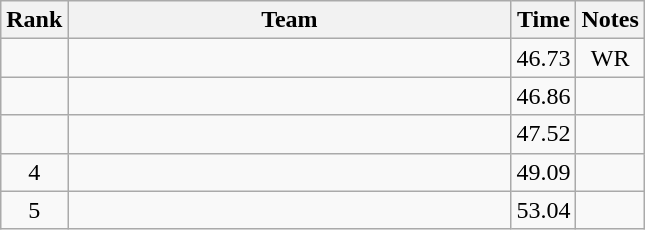<table class="wikitable" style="text-align:center">
<tr>
<th>Rank</th>
<th Style="width:18em">Team</th>
<th>Time</th>
<th>Notes</th>
</tr>
<tr>
<td></td>
<td style="text-align:left"></td>
<td>46.73</td>
<td>WR</td>
</tr>
<tr>
<td></td>
<td style="text-align:left"></td>
<td>46.86</td>
<td></td>
</tr>
<tr>
<td></td>
<td style="text-align:left"></td>
<td>47.52</td>
<td></td>
</tr>
<tr>
<td>4</td>
<td style="text-align:left"></td>
<td>49.09</td>
<td></td>
</tr>
<tr>
<td>5</td>
<td style="text-align:left"></td>
<td>53.04</td>
<td></td>
</tr>
</table>
